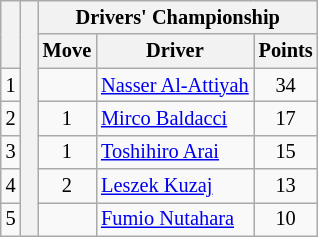<table class="wikitable" style="font-size:85%;">
<tr>
<th rowspan="2"></th>
<th rowspan="7" style="width:5px;"></th>
<th colspan="3">Drivers' Championship</th>
</tr>
<tr>
<th>Move</th>
<th>Driver</th>
<th>Points</th>
</tr>
<tr>
<td align="center">1</td>
<td align="center"></td>
<td> <a href='#'>Nasser Al-Attiyah</a></td>
<td align="center">34</td>
</tr>
<tr>
<td align="center">2</td>
<td align="center"> 1</td>
<td> <a href='#'>Mirco Baldacci</a></td>
<td align="center">17</td>
</tr>
<tr>
<td align="center">3</td>
<td align="center"> 1</td>
<td> <a href='#'>Toshihiro Arai</a></td>
<td align="center">15</td>
</tr>
<tr>
<td align="center">4</td>
<td align="center"> 2</td>
<td> <a href='#'>Leszek Kuzaj</a></td>
<td align="center">13</td>
</tr>
<tr>
<td align="center">5</td>
<td align="center"></td>
<td> <a href='#'>Fumio Nutahara</a></td>
<td align="center">10</td>
</tr>
</table>
